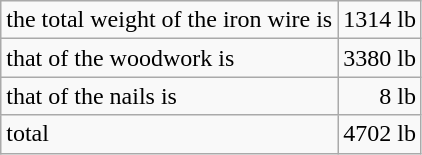<table class="wikitable" | align="center">
<tr>
<td>the total weight of the iron wire is</td>
<td align="right">1314 lb</td>
</tr>
<tr>
<td>that of the woodwork is</td>
<td align="right">3380 lb</td>
</tr>
<tr>
<td>that of the nails is</td>
<td align="right">8 lb</td>
</tr>
<tr>
<td>total</td>
<td align="right">4702 lb</td>
</tr>
</table>
